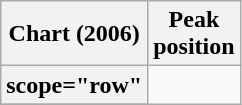<table class="wikitable sortable plainrowheaders">
<tr>
<th scope="col">Chart (2006)</th>
<th scope="col">Peak<br>position</th>
</tr>
<tr>
<th>scope="row"</th>
</tr>
<tr>
</tr>
</table>
